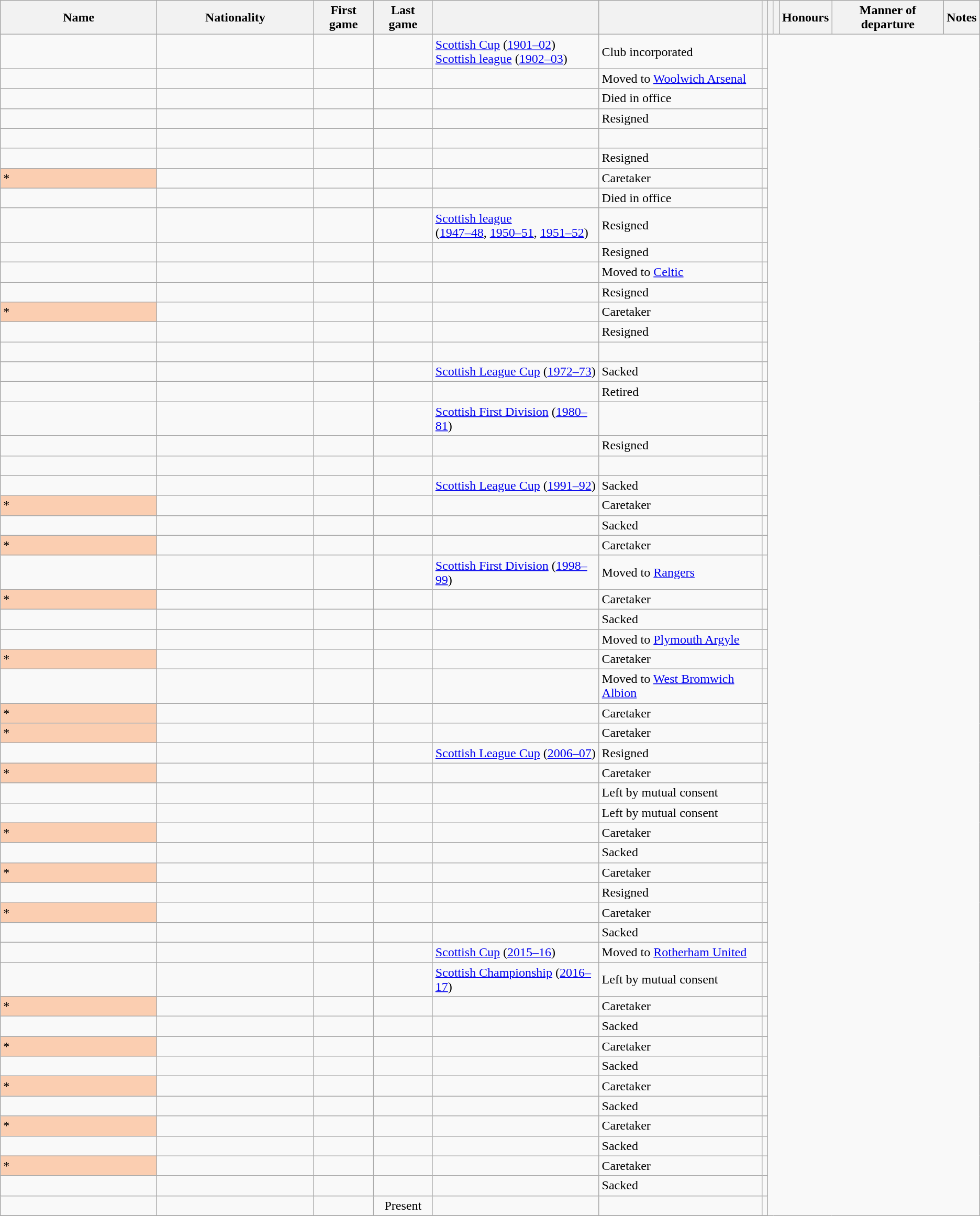<table class="wikitable sortable" style="text-align: center;">
<tr>
<th style="width:12em">Name</th>
<th style="width:12em">Nationality</th>
<th>First game</th>
<th>Last game</th>
<th></th>
<th></th>
<th></th>
<th></th>
<th></th>
<th class="unsortable">Honours</th>
<th class="unsortable">Manner of departure</th>
<th class="unsortable">Notes</th>
</tr>
<tr>
<td align=left></td>
<td align=left></td>
<td></td>
<td><br></td>
<td align=left><a href='#'>Scottish Cup</a> (<a href='#'>1901–02</a>)<br><a href='#'>Scottish league</a> (<a href='#'>1902–03</a>)</td>
<td align=left>Club incorporated</td>
<td></td>
</tr>
<tr>
<td align=left></td>
<td align=left></td>
<td></td>
<td><br></td>
<td></td>
<td align=left>Moved to <a href='#'>Woolwich Arsenal</a></td>
<td></td>
</tr>
<tr>
<td align=left></td>
<td align=left></td>
<td></td>
<td><br></td>
<td></td>
<td align=left>Died in office</td>
<td></td>
</tr>
<tr>
<td align=left></td>
<td align=left></td>
<td></td>
<td><br></td>
<td></td>
<td align=left>Resigned</td>
<td></td>
</tr>
<tr>
<td align=left></td>
<td align=left></td>
<td></td>
<td><br></td>
<td></td>
<td align=left></td>
<td></td>
</tr>
<tr>
<td align=left></td>
<td align=left></td>
<td></td>
<td><br></td>
<td></td>
<td align=left>Resigned</td>
<td></td>
</tr>
<tr>
<td scope=row style=background:#FBCEB1 align=left><em></em>*</td>
<td align=left></td>
<td></td>
<td><br></td>
<td></td>
<td align=left>Caretaker</td>
<td></td>
</tr>
<tr>
<td align=left></td>
<td align=left></td>
<td></td>
<td><br></td>
<td></td>
<td align=left>Died in office</td>
<td></td>
</tr>
<tr>
<td align=left></td>
<td align=left></td>
<td></td>
<td><br></td>
<td align=left><a href='#'>Scottish league</a><br>(<a href='#'>1947–48</a>, <a href='#'>1950–51</a>, <a href='#'>1951–52</a>)</td>
<td align=left>Resigned</td>
<td></td>
</tr>
<tr>
<td align=left></td>
<td align=left></td>
<td></td>
<td><br></td>
<td></td>
<td align=left>Resigned</td>
<td></td>
</tr>
<tr>
<td align=left></td>
<td align=left></td>
<td></td>
<td><br></td>
<td></td>
<td align=left>Moved to <a href='#'>Celtic</a></td>
<td></td>
</tr>
<tr>
<td align=left></td>
<td align=left></td>
<td></td>
<td><br></td>
<td></td>
<td align=left>Resigned</td>
<td></td>
</tr>
<tr>
<td scope=row style=background:#FBCEB1 align=left><em></em>*</td>
<td align=left></td>
<td></td>
<td><br></td>
<td></td>
<td align=left>Caretaker</td>
<td></td>
</tr>
<tr>
<td align=left></td>
<td align=left></td>
<td></td>
<td><br></td>
<td></td>
<td align=left>Resigned</td>
<td></td>
</tr>
<tr>
<td align=left></td>
<td align=left></td>
<td></td>
<td><br></td>
<td></td>
<td align=left></td>
<td></td>
</tr>
<tr>
<td align=left></td>
<td align=left></td>
<td></td>
<td><br></td>
<td align=left><a href='#'>Scottish League Cup</a> (<a href='#'>1972–73</a>)</td>
<td align=left>Sacked</td>
<td></td>
</tr>
<tr>
<td align=left></td>
<td align=left></td>
<td></td>
<td><br></td>
<td></td>
<td align=left>Retired</td>
<td></td>
</tr>
<tr>
<td align=left></td>
<td align=left></td>
<td></td>
<td><br></td>
<td align=left><a href='#'>Scottish First Division</a> (<a href='#'>1980–81</a>)</td>
<td align=left></td>
<td></td>
</tr>
<tr>
<td align=left></td>
<td align=left></td>
<td></td>
<td><br></td>
<td></td>
<td align=left>Resigned</td>
<td></td>
</tr>
<tr>
<td align=left></td>
<td align=left></td>
<td></td>
<td><br></td>
<td></td>
<td align=left></td>
<td></td>
</tr>
<tr>
<td align=left></td>
<td align=left></td>
<td></td>
<td><br></td>
<td align=left><a href='#'>Scottish League Cup</a> (<a href='#'>1991–92</a>)</td>
<td align=left>Sacked</td>
<td></td>
</tr>
<tr>
<td scope=row style=background:#FBCEB1 align=left><em></em>*</td>
<td align=left></td>
<td></td>
<td><br></td>
<td></td>
<td align=left>Caretaker</td>
<td></td>
</tr>
<tr>
<td align=left></td>
<td align=left></td>
<td></td>
<td><br></td>
<td></td>
<td align=left>Sacked</td>
<td></td>
</tr>
<tr>
<td scope=row style=background:#FBCEB1 align=left><em></em>*</td>
<td align=left></td>
<td></td>
<td><br></td>
<td></td>
<td align=left>Caretaker</td>
<td></td>
</tr>
<tr>
<td align=left></td>
<td align=left></td>
<td></td>
<td><br></td>
<td align=left><a href='#'>Scottish First Division</a> (<a href='#'>1998–99</a>)</td>
<td align=left>Moved to <a href='#'>Rangers</a></td>
<td></td>
</tr>
<tr>
<td scope=row style=background:#FBCEB1 align=left><em></em>*</td>
<td align=left></td>
<td></td>
<td><br></td>
<td></td>
<td align=left>Caretaker</td>
<td></td>
</tr>
<tr>
<td align=left></td>
<td align=left></td>
<td></td>
<td><br></td>
<td></td>
<td align=left>Sacked</td>
<td></td>
</tr>
<tr>
<td align=left></td>
<td align=left></td>
<td></td>
<td><br></td>
<td></td>
<td align=left>Moved to <a href='#'>Plymouth Argyle</a></td>
<td></td>
</tr>
<tr>
<td scope=row style=background:#FBCEB1 align=left><em></em>*</td>
<td align=left></td>
<td></td>
<td><br></td>
<td></td>
<td align=left>Caretaker</td>
<td></td>
</tr>
<tr>
<td align=left></td>
<td align=left></td>
<td></td>
<td><br></td>
<td></td>
<td align=left>Moved to <a href='#'>West Bromwich Albion</a></td>
<td></td>
</tr>
<tr>
<td scope=row style=background:#FBCEB1 align=left><em></em>*</td>
<td align=left></td>
<td></td>
<td><br></td>
<td></td>
<td align=left>Caretaker</td>
<td></td>
</tr>
<tr>
<td scope=row style=background:#FBCEB1 align=left><em></em>*</td>
<td align=left></td>
<td></td>
<td><br></td>
<td></td>
<td align=left>Caretaker</td>
<td></td>
</tr>
<tr>
<td align=left></td>
<td align=left></td>
<td></td>
<td><br></td>
<td align=left><a href='#'>Scottish League Cup</a> (<a href='#'>2006–07</a>)</td>
<td align=left>Resigned</td>
<td></td>
</tr>
<tr>
<td scope=row style=background:#FBCEB1 align=left><em></em>*</td>
<td align=left></td>
<td></td>
<td><br></td>
<td></td>
<td align=left>Caretaker</td>
<td></td>
</tr>
<tr>
<td align=left></td>
<td align=left></td>
<td></td>
<td><br></td>
<td></td>
<td align=left>Left by mutual consent</td>
<td></td>
</tr>
<tr>
<td align=left></td>
<td align=left></td>
<td></td>
<td><br></td>
<td align=left></td>
<td align=left>Left by mutual consent</td>
<td></td>
</tr>
<tr>
<td scope=row style=background:#FBCEB1 align=left><em></em>*</td>
<td align=left></td>
<td></td>
<td><br></td>
<td></td>
<td align=left>Caretaker</td>
<td></td>
</tr>
<tr>
<td align=left></td>
<td align=left></td>
<td></td>
<td><br></td>
<td align=left></td>
<td align=left>Sacked</td>
<td></td>
</tr>
<tr>
<td scope=row style=background:#FBCEB1 align=left><em></em>*</td>
<td align=left></td>
<td></td>
<td><br></td>
<td></td>
<td align=left>Caretaker</td>
<td></td>
</tr>
<tr>
<td align=left></td>
<td align=left></td>
<td></td>
<td><br></td>
<td align=left></td>
<td align=left>Resigned</td>
<td></td>
</tr>
<tr>
<td scope=row style=background:#FBCEB1 align=left><em></em>*</td>
<td align=left></td>
<td></td>
<td><br></td>
<td></td>
<td align=left>Caretaker</td>
<td></td>
</tr>
<tr>
<td align=left></td>
<td align=left></td>
<td></td>
<td><br></td>
<td align=left></td>
<td align=left>Sacked</td>
<td></td>
</tr>
<tr>
<td align=left></td>
<td align=left></td>
<td></td>
<td><br></td>
<td align=left><a href='#'>Scottish Cup</a> (<a href='#'>2015–16</a>)</td>
<td align=left>Moved to <a href='#'>Rotherham United</a></td>
<td></td>
</tr>
<tr>
<td align=left></td>
<td align=left></td>
<td></td>
<td><br></td>
<td align=left><a href='#'>Scottish Championship</a> (<a href='#'>2016–17</a>)</td>
<td align=left>Left by mutual consent</td>
<td></td>
</tr>
<tr>
<td scope=row style=background:#FBCEB1 align=left><em></em>*</td>
<td align=left></td>
<td></td>
<td><br></td>
<td></td>
<td align=left>Caretaker</td>
<td></td>
</tr>
<tr>
<td align=left></td>
<td align=left></td>
<td></td>
<td><br></td>
<td align=left></td>
<td align=left>Sacked</td>
<td></td>
</tr>
<tr>
<td scope=row style=background:#FBCEB1 align=left><em></em>*</td>
<td align=left></td>
<td></td>
<td><br></td>
<td></td>
<td align=left>Caretaker</td>
<td></td>
</tr>
<tr>
<td align=left></td>
<td align=left></td>
<td></td>
<td><br></td>
<td align=left></td>
<td align=left>Sacked</td>
<td></td>
</tr>
<tr>
<td scope=row style=background:#FBCEB1 align=left><em></em>*</td>
<td align=left></td>
<td></td>
<td><br></td>
<td></td>
<td align=left>Caretaker</td>
<td></td>
</tr>
<tr>
<td align=left></td>
<td align=left></td>
<td></td>
<td><br></td>
<td></td>
<td align=left>Sacked</td>
<td></td>
</tr>
<tr>
<td scope=row style=background:#FBCEB1 align=left><em></em>*</td>
<td align=left></td>
<td></td>
<td><br></td>
<td></td>
<td align=left>Caretaker</td>
<td></td>
</tr>
<tr>
<td scope=row align=left></td>
<td align=left></td>
<td></td>
<td><br></td>
<td></td>
<td align=left>Sacked</td>
<td></td>
</tr>
<tr>
<td scope=row style=background:#FBCEB1 align=left><em></em>*</td>
<td align=left></td>
<td></td>
<td><br></td>
<td></td>
<td align=left>Caretaker</td>
<td></td>
</tr>
<tr>
<td scope=row align=left></td>
<td align=left></td>
<td></td>
<td><br></td>
<td></td>
<td align=left>Sacked</td>
<td></td>
</tr>
<tr>
<td scope=row align=left> </td>
<td align=left></td>
<td></td>
<td>Present<br></td>
<td></td>
<td align=left></td>
<td></td>
</tr>
<tr>
</tr>
<tr>
</tr>
</table>
